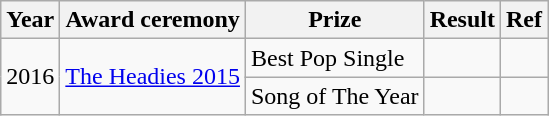<table class ="wikitable">
<tr>
<th>Year</th>
<th>Award ceremony</th>
<th>Prize</th>
<th>Result</th>
<th>Ref</th>
</tr>
<tr>
<td rowspan="2">2016</td>
<td rowspan="2"><a href='#'>The Headies 2015</a></td>
<td>Best Pop Single</td>
<td></td>
<td></td>
</tr>
<tr>
<td>Song of The Year</td>
<td></td>
<td></td>
</tr>
</table>
